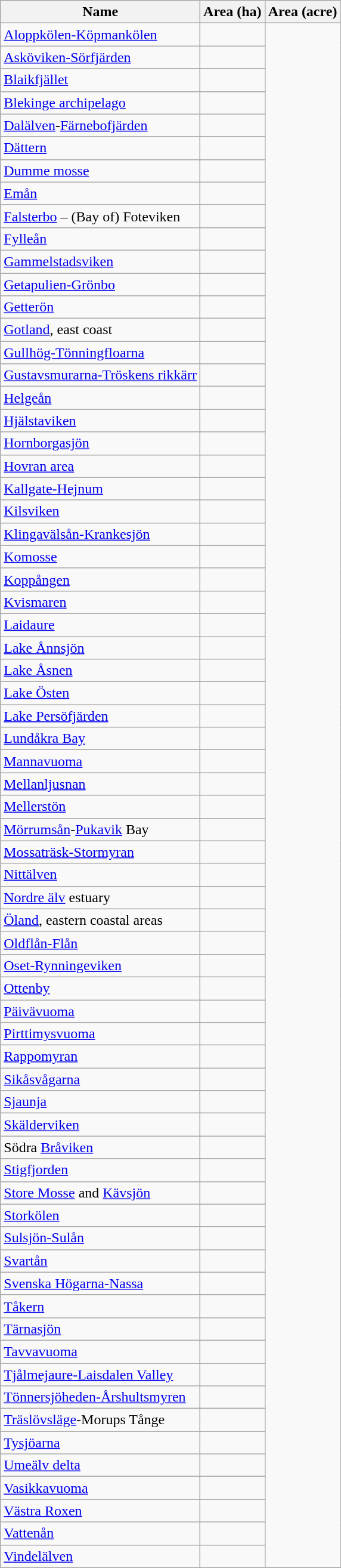<table class="wikitable sortable">
<tr>
<th scope="col" align=left>Name</th>
<th scope="col">Area (ha)</th>
<th scope="col">Area (acre)</th>
</tr>
<tr ---->
<td><a href='#'>Aloppkölen-Köpmankölen</a></td>
<td></td>
</tr>
<tr ---->
<td><a href='#'>Asköviken-Sörfjärden</a></td>
<td></td>
</tr>
<tr ---->
<td><a href='#'>Blaikfjället</a></td>
<td></td>
</tr>
<tr ---->
<td><a href='#'>Blekinge archipelago</a></td>
<td></td>
</tr>
<tr ---->
<td><a href='#'>Dalälven</a>-<a href='#'>Färnebofjärden</a></td>
<td></td>
</tr>
<tr ---->
<td><a href='#'>Dättern</a></td>
<td></td>
</tr>
<tr ---->
<td><a href='#'>Dumme mosse</a></td>
<td></td>
</tr>
<tr ---->
<td><a href='#'>Emån</a></td>
<td></td>
</tr>
<tr ---->
<td><a href='#'>Falsterbo</a> – (Bay of) Foteviken</td>
<td></td>
</tr>
<tr ---->
<td><a href='#'>Fylleån</a></td>
<td></td>
</tr>
<tr ---->
<td><a href='#'>Gammelstadsviken</a></td>
<td></td>
</tr>
<tr ---->
<td><a href='#'>Getapulien-Grönbo</a></td>
<td></td>
</tr>
<tr ---->
<td><a href='#'>Getterön</a></td>
<td></td>
</tr>
<tr ---->
<td><a href='#'>Gotland</a>, east coast</td>
<td></td>
</tr>
<tr ---->
<td><a href='#'>Gullhög-Tönningfloarna</a></td>
<td></td>
</tr>
<tr ---->
<td><a href='#'>Gustavsmurarna-Tröskens rikkärr</a></td>
<td></td>
</tr>
<tr ---->
<td><a href='#'>Helgeån</a></td>
<td></td>
</tr>
<tr ---->
<td><a href='#'>Hjälstaviken</a></td>
<td></td>
</tr>
<tr ---->
<td><a href='#'>Hornborgasjön</a></td>
<td></td>
</tr>
<tr ---->
<td><a href='#'>Hovran area</a></td>
<td></td>
</tr>
<tr ---->
<td><a href='#'>Kallgate-Hejnum</a></td>
<td></td>
</tr>
<tr ---->
<td><a href='#'>Kilsviken</a></td>
<td></td>
</tr>
<tr ---->
<td><a href='#'>Klingavälsån-Krankesjön</a></td>
<td></td>
</tr>
<tr ---->
<td><a href='#'>Komosse</a></td>
<td></td>
</tr>
<tr ---->
<td><a href='#'>Koppången</a></td>
<td></td>
</tr>
<tr ---->
<td><a href='#'>Kvismaren</a></td>
<td></td>
</tr>
<tr ---->
<td><a href='#'>Laidaure</a></td>
<td></td>
</tr>
<tr ---->
<td><a href='#'>Lake Ånnsjön</a></td>
<td></td>
</tr>
<tr ---->
<td><a href='#'>Lake Åsnen</a></td>
<td></td>
</tr>
<tr ---->
<td><a href='#'>Lake Östen</a></td>
<td></td>
</tr>
<tr ---->
<td><a href='#'>Lake Persöfjärden</a></td>
<td></td>
</tr>
<tr ---->
<td><a href='#'>Lundåkra Bay</a></td>
<td></td>
</tr>
<tr ---->
<td><a href='#'>Mannavuoma</a></td>
<td></td>
</tr>
<tr ---->
<td><a href='#'>Mellanljusnan</a></td>
<td></td>
</tr>
<tr ---->
<td><a href='#'>Mellerstön</a></td>
<td></td>
</tr>
<tr ---->
<td><a href='#'>Mörrumsån</a>-<a href='#'>Pukavik</a> Bay</td>
<td></td>
</tr>
<tr ---->
<td><a href='#'>Mossaträsk-Stormyran</a></td>
<td></td>
</tr>
<tr ---->
<td><a href='#'>Nittälven</a></td>
<td></td>
</tr>
<tr ---->
<td><a href='#'>Nordre älv</a> estuary</td>
<td></td>
</tr>
<tr ---->
<td><a href='#'>Öland</a>, eastern coastal areas</td>
<td></td>
</tr>
<tr ---->
<td><a href='#'>Oldflån-Flån</a></td>
<td></td>
</tr>
<tr ---->
<td><a href='#'>Oset-Rynningeviken</a></td>
<td></td>
</tr>
<tr ---->
<td><a href='#'>Ottenby</a></td>
<td></td>
</tr>
<tr ---->
<td><a href='#'>Päivävuoma</a></td>
<td></td>
</tr>
<tr ---->
<td><a href='#'>Pirttimysvuoma</a></td>
<td></td>
</tr>
<tr ---->
<td><a href='#'>Rappomyran</a></td>
<td></td>
</tr>
<tr ---->
<td><a href='#'>Sikåsvågarna</a></td>
<td></td>
</tr>
<tr ---->
<td><a href='#'>Sjaunja</a></td>
<td></td>
</tr>
<tr ---->
<td><a href='#'>Skälderviken</a></td>
<td></td>
</tr>
<tr ---->
<td>Södra <a href='#'>Bråviken</a></td>
<td></td>
</tr>
<tr ---->
<td><a href='#'>Stigfjorden</a></td>
<td></td>
</tr>
<tr ---->
<td><a href='#'>Store Mosse</a> and <a href='#'>Kävsjön</a></td>
<td></td>
</tr>
<tr ---->
<td><a href='#'>Storkölen</a></td>
<td></td>
</tr>
<tr ---->
<td><a href='#'>Sulsjön-Sulån</a></td>
<td></td>
</tr>
<tr ---->
<td><a href='#'>Svartån</a></td>
<td></td>
</tr>
<tr ---->
<td><a href='#'>Svenska Högarna-Nassa</a></td>
<td></td>
</tr>
<tr ---->
<td><a href='#'>Tåkern</a></td>
<td></td>
</tr>
<tr ---->
<td><a href='#'>Tärnasjön</a></td>
<td></td>
</tr>
<tr ---->
<td><a href='#'>Tavvavuoma</a></td>
<td></td>
</tr>
<tr ---->
<td><a href='#'>Tjålmejaure-Laisdalen Valley</a></td>
<td></td>
</tr>
<tr ---->
<td><a href='#'>Tönnersjöheden-Årshultsmyren</a></td>
<td></td>
</tr>
<tr ---->
<td><a href='#'>Träslövsläge</a>-Morups Tånge</td>
<td></td>
</tr>
<tr ---->
<td><a href='#'>Tysjöarna</a></td>
<td></td>
</tr>
<tr ---->
<td><a href='#'>Umeälv delta</a></td>
<td></td>
</tr>
<tr ---->
<td><a href='#'>Vasikkavuoma</a></td>
<td></td>
</tr>
<tr ---->
<td><a href='#'>Västra Roxen</a></td>
<td></td>
</tr>
<tr ---->
<td><a href='#'>Vattenån</a></td>
<td></td>
</tr>
<tr ---->
<td><a href='#'>Vindelälven</a></td>
<td></td>
</tr>
</table>
